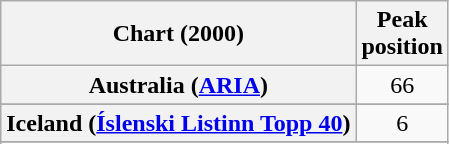<table class="wikitable sortable plainrowheaders" style="text-align:center">
<tr>
<th>Chart (2000)</th>
<th>Peak<br>position</th>
</tr>
<tr>
<th scope="row">Australia (<a href='#'>ARIA</a>)</th>
<td>66</td>
</tr>
<tr>
</tr>
<tr>
</tr>
<tr>
</tr>
<tr>
<th scope="row">Iceland (<a href='#'>Íslenski Listinn Topp 40</a>)</th>
<td>6</td>
</tr>
<tr>
</tr>
<tr>
</tr>
<tr>
</tr>
<tr>
</tr>
<tr>
</tr>
</table>
